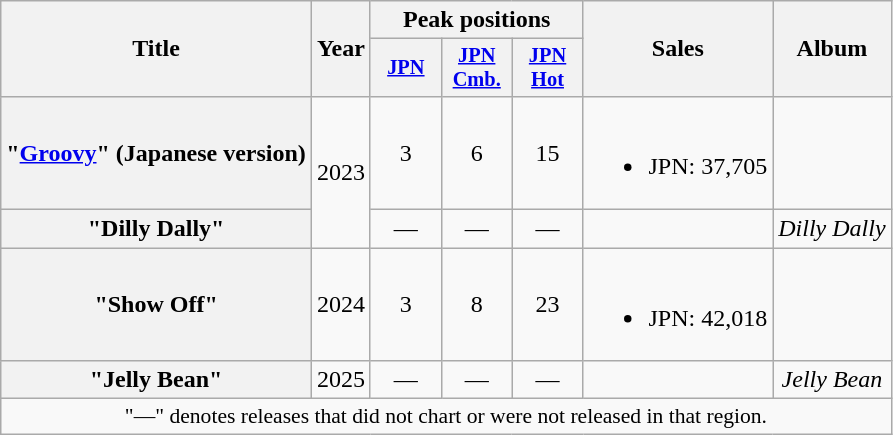<table class="wikitable plainrowheaders" style="text-align:center">
<tr>
<th scope="col" rowspan="2">Title</th>
<th scope="col" rowspan="2">Year</th>
<th scope="col" colspan="3">Peak positions</th>
<th scope="col" rowspan="2">Sales</th>
<th scope="col" rowspan="2">Album</th>
</tr>
<tr>
<th scope="col" style="width:3em;font-size:85%"><a href='#'>JPN</a><br></th>
<th scope="col" style="width:3em;font-size:85%"><a href='#'>JPN<br>Cmb.</a><br></th>
<th scope="col" style="width:3em;font-size:85%"><a href='#'>JPN<br>Hot</a><br></th>
</tr>
<tr>
<th scope="row">"<a href='#'>Groovy</a>" (Japanese version)</th>
<td rowspan="2">2023</td>
<td>3</td>
<td>6</td>
<td>15</td>
<td><br><ul><li>JPN: 37,705 </li></ul></td>
<td></td>
</tr>
<tr>
<th scope="row">"Dilly Dally"</th>
<td>—</td>
<td>—</td>
<td>—</td>
<td></td>
<td><em>Dilly Dally</em></td>
</tr>
<tr>
<th scope="row">"Show Off"</th>
<td>2024</td>
<td>3</td>
<td>8</td>
<td>23</td>
<td><br><ul><li>JPN: 42,018 </li></ul></td>
<td></td>
</tr>
<tr>
<th scope="row">"Jelly Bean"</th>
<td>2025</td>
<td>—</td>
<td>—</td>
<td>—</td>
<td></td>
<td><em>Jelly Bean</em></td>
</tr>
<tr>
<td colspan="7" style="font-size:90%">"—" denotes releases that did not chart or were not released in that region.</td>
</tr>
</table>
